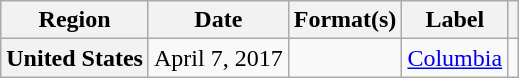<table class="wikitable plainrowheaders">
<tr>
<th scope="col">Region</th>
<th scope="col">Date</th>
<th scope="col">Format(s)</th>
<th scope="col">Label</th>
<th scope="col"></th>
</tr>
<tr>
<th scope="row">United States</th>
<td>April 7, 2017</td>
<td></td>
<td><a href='#'>Columbia</a></td>
<td style="text-align:center;"></td>
</tr>
</table>
